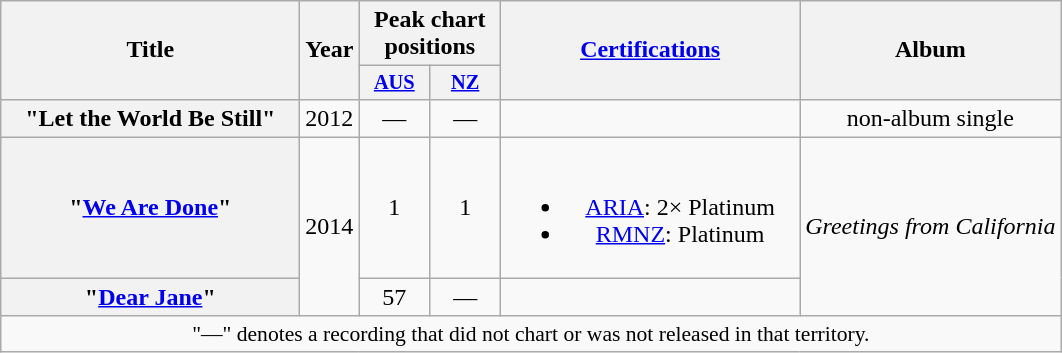<table class="wikitable plainrowheaders" style="text-align:center;" border="1">
<tr>
<th scope="col" rowspan="2" style="width:12em;">Title</th>
<th scope="col" rowspan="2">Year</th>
<th scope="col" colspan="2">Peak chart positions</th>
<th scope="col" rowspan="2" style="width:12em;"><a href='#'>Certifications</a></th>
<th scope="col" rowspan="2">Album</th>
</tr>
<tr>
<th scope="col" style="width:3em;font-size:85%;"><a href='#'>AUS</a><br></th>
<th scope="col" style="width:3em;font-size:85%;"><a href='#'>NZ</a><br></th>
</tr>
<tr>
<th scope="row">"Let the World Be Still"</th>
<td>2012</td>
<td>—</td>
<td>—</td>
<td></td>
<td>non-album single</td>
</tr>
<tr>
<th scope="row">"<a href='#'>We Are Done</a>"</th>
<td rowspan="2">2014</td>
<td>1</td>
<td>1</td>
<td><br><ul><li><a href='#'>ARIA</a>: 2× Platinum</li><li><a href='#'>RMNZ</a>: Platinum</li></ul></td>
<td rowspan="2"><em>Greetings from California</em></td>
</tr>
<tr>
<th scope="row">"<a href='#'>Dear Jane</a>"</th>
<td>57</td>
<td>—</td>
<td></td>
</tr>
<tr>
<td colspan="6" style="font-size:90%">"—" denotes a recording that did not chart or was not released in that territory.</td>
</tr>
</table>
